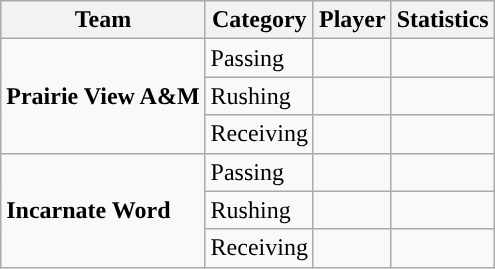<table class="wikitable" style="float: left;">
<tr>
<th>Team</th>
<th>Category</th>
<th>Player</th>
<th>Statistics</th>
</tr>
<tr>
<td rowspan=3><strong>Prairie View A&M</strong></td>
<td>Passing</td>
<td> </td>
<td> </td>
</tr>
<tr>
<td>Rushing</td>
<td> </td>
<td> </td>
</tr>
<tr>
<td>Receiving</td>
<td> </td>
<td> </td>
</tr>
<tr>
<td rowspan=3><strong>Incarnate Word</strong></td>
<td>Passing</td>
<td> </td>
<td> </td>
</tr>
<tr>
<td>Rushing</td>
<td> </td>
<td> </td>
</tr>
<tr>
<td>Receiving</td>
<td> </td>
<td> </td>
</tr>
</table>
